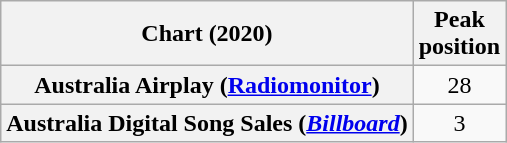<table class="wikitable sortable plainrowheaders" style="text-align:center">
<tr>
<th scope="col">Chart (2020)</th>
<th scope="col">Peak<br>position</th>
</tr>
<tr>
<th scope="row">Australia Airplay (<a href='#'>Radiomonitor</a>)</th>
<td>28</td>
</tr>
<tr>
<th scope="row">Australia Digital Song Sales (<em><a href='#'>Billboard</a></em>)</th>
<td>3</td>
</tr>
</table>
